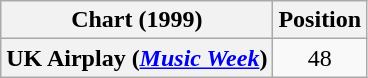<table class="wikitable plainrowheaders" style="text-align:center">
<tr>
<th>Chart (1999)</th>
<th>Position</th>
</tr>
<tr>
<th scope="row">UK Airplay (<em><a href='#'>Music Week</a></em>)</th>
<td>48</td>
</tr>
</table>
